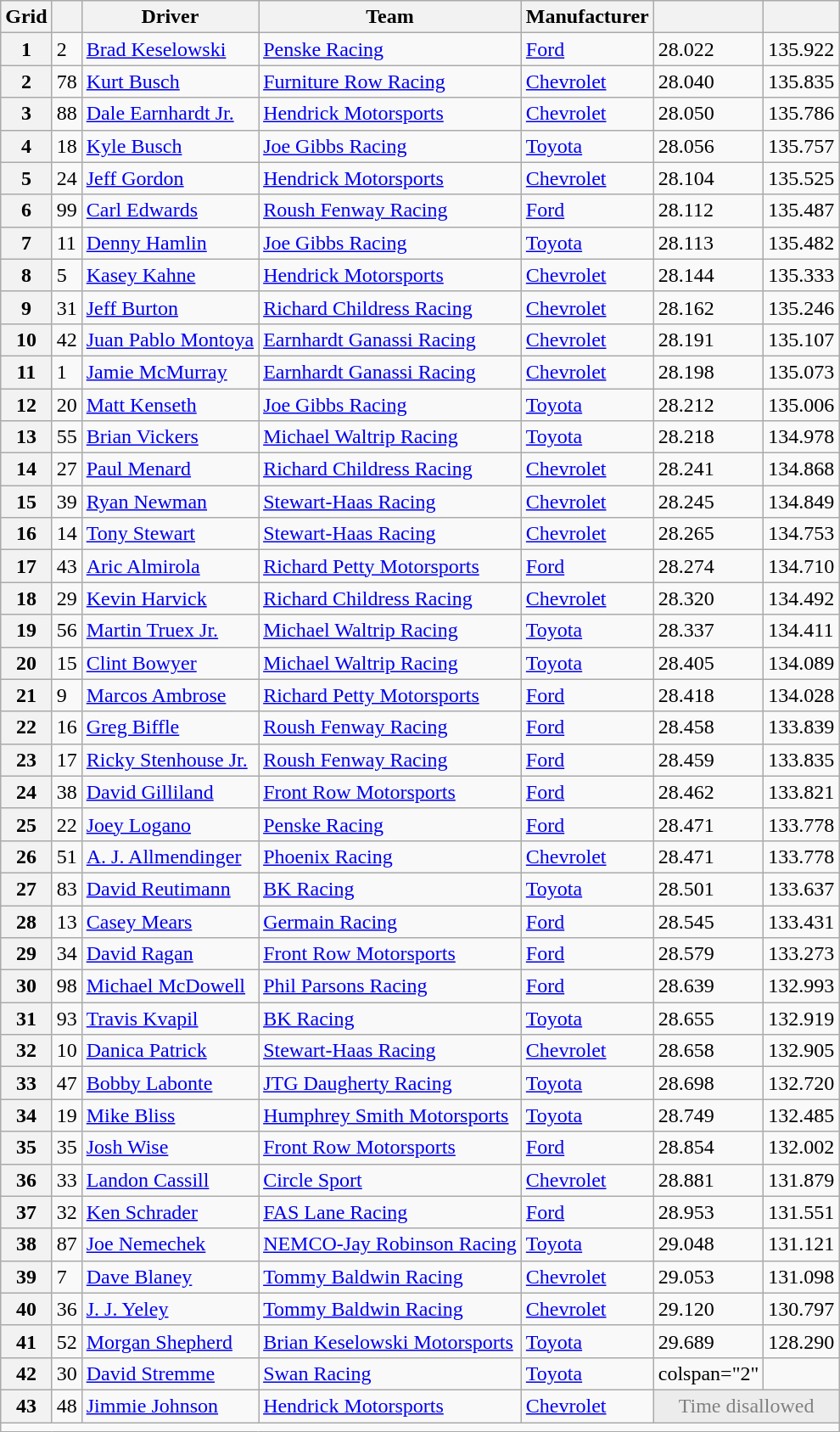<table class="wikitable">
<tr>
<th>Grid</th>
<th></th>
<th>Driver</th>
<th>Team</th>
<th>Manufacturer</th>
<th></th>
<th></th>
</tr>
<tr>
<th>1</th>
<td>2</td>
<td><a href='#'>Brad Keselowski</a></td>
<td><a href='#'>Penske Racing</a></td>
<td><a href='#'>Ford</a></td>
<td>28.022</td>
<td>135.922</td>
</tr>
<tr>
<th>2</th>
<td>78</td>
<td><a href='#'>Kurt Busch</a></td>
<td><a href='#'>Furniture Row Racing</a></td>
<td><a href='#'>Chevrolet</a></td>
<td>28.040</td>
<td>135.835</td>
</tr>
<tr>
<th>3</th>
<td>88</td>
<td><a href='#'>Dale Earnhardt Jr.</a></td>
<td><a href='#'>Hendrick Motorsports</a></td>
<td><a href='#'>Chevrolet</a></td>
<td>28.050</td>
<td>135.786</td>
</tr>
<tr>
<th>4</th>
<td>18</td>
<td><a href='#'>Kyle Busch</a></td>
<td><a href='#'>Joe Gibbs Racing</a></td>
<td><a href='#'>Toyota</a></td>
<td>28.056</td>
<td>135.757</td>
</tr>
<tr>
<th>5</th>
<td>24</td>
<td><a href='#'>Jeff Gordon</a></td>
<td><a href='#'>Hendrick Motorsports</a></td>
<td><a href='#'>Chevrolet</a></td>
<td>28.104</td>
<td>135.525</td>
</tr>
<tr>
<th>6</th>
<td>99</td>
<td><a href='#'>Carl Edwards</a></td>
<td><a href='#'>Roush Fenway Racing</a></td>
<td><a href='#'>Ford</a></td>
<td>28.112</td>
<td>135.487</td>
</tr>
<tr>
<th>7</th>
<td>11</td>
<td><a href='#'>Denny Hamlin</a></td>
<td><a href='#'>Joe Gibbs Racing</a></td>
<td><a href='#'>Toyota</a></td>
<td>28.113</td>
<td>135.482</td>
</tr>
<tr>
<th>8</th>
<td>5</td>
<td><a href='#'>Kasey Kahne</a></td>
<td><a href='#'>Hendrick Motorsports</a></td>
<td><a href='#'>Chevrolet</a></td>
<td>28.144</td>
<td>135.333</td>
</tr>
<tr>
<th>9</th>
<td>31</td>
<td><a href='#'>Jeff Burton</a></td>
<td><a href='#'>Richard Childress Racing</a></td>
<td><a href='#'>Chevrolet</a></td>
<td>28.162</td>
<td>135.246</td>
</tr>
<tr>
<th>10</th>
<td>42</td>
<td><a href='#'>Juan Pablo Montoya</a></td>
<td><a href='#'>Earnhardt Ganassi Racing</a></td>
<td><a href='#'>Chevrolet</a></td>
<td>28.191</td>
<td>135.107</td>
</tr>
<tr>
<th>11</th>
<td>1</td>
<td><a href='#'>Jamie McMurray</a></td>
<td><a href='#'>Earnhardt Ganassi Racing</a></td>
<td><a href='#'>Chevrolet</a></td>
<td>28.198</td>
<td>135.073</td>
</tr>
<tr>
<th>12</th>
<td>20</td>
<td><a href='#'>Matt Kenseth</a></td>
<td><a href='#'>Joe Gibbs Racing</a></td>
<td><a href='#'>Toyota</a></td>
<td>28.212</td>
<td>135.006</td>
</tr>
<tr>
<th>13</th>
<td>55</td>
<td><a href='#'>Brian Vickers</a></td>
<td><a href='#'>Michael Waltrip Racing</a></td>
<td><a href='#'>Toyota</a></td>
<td>28.218</td>
<td>134.978</td>
</tr>
<tr>
<th>14</th>
<td>27</td>
<td><a href='#'>Paul Menard</a></td>
<td><a href='#'>Richard Childress Racing</a></td>
<td><a href='#'>Chevrolet</a></td>
<td>28.241</td>
<td>134.868</td>
</tr>
<tr>
<th>15</th>
<td>39</td>
<td><a href='#'>Ryan Newman</a></td>
<td><a href='#'>Stewart-Haas Racing</a></td>
<td><a href='#'>Chevrolet</a></td>
<td>28.245</td>
<td>134.849</td>
</tr>
<tr>
<th>16</th>
<td>14</td>
<td><a href='#'>Tony Stewart</a></td>
<td><a href='#'>Stewart-Haas Racing</a></td>
<td><a href='#'>Chevrolet</a></td>
<td>28.265</td>
<td>134.753</td>
</tr>
<tr>
<th>17</th>
<td>43</td>
<td><a href='#'>Aric Almirola</a></td>
<td><a href='#'>Richard Petty Motorsports</a></td>
<td><a href='#'>Ford</a></td>
<td>28.274</td>
<td>134.710</td>
</tr>
<tr>
<th>18</th>
<td>29</td>
<td><a href='#'>Kevin Harvick</a></td>
<td><a href='#'>Richard Childress Racing</a></td>
<td><a href='#'>Chevrolet</a></td>
<td>28.320</td>
<td>134.492</td>
</tr>
<tr>
<th>19</th>
<td>56</td>
<td><a href='#'>Martin Truex Jr.</a></td>
<td><a href='#'>Michael Waltrip Racing</a></td>
<td><a href='#'>Toyota</a></td>
<td>28.337</td>
<td>134.411</td>
</tr>
<tr>
<th>20</th>
<td>15</td>
<td><a href='#'>Clint Bowyer</a></td>
<td><a href='#'>Michael Waltrip Racing</a></td>
<td><a href='#'>Toyota</a></td>
<td>28.405</td>
<td>134.089</td>
</tr>
<tr>
<th>21</th>
<td>9</td>
<td><a href='#'>Marcos Ambrose</a></td>
<td><a href='#'>Richard Petty Motorsports</a></td>
<td><a href='#'>Ford</a></td>
<td>28.418</td>
<td>134.028</td>
</tr>
<tr>
<th>22</th>
<td>16</td>
<td><a href='#'>Greg Biffle</a></td>
<td><a href='#'>Roush Fenway Racing</a></td>
<td><a href='#'>Ford</a></td>
<td>28.458</td>
<td>133.839</td>
</tr>
<tr>
<th>23</th>
<td>17</td>
<td><a href='#'>Ricky Stenhouse Jr.</a></td>
<td><a href='#'>Roush Fenway Racing</a></td>
<td><a href='#'>Ford</a></td>
<td>28.459</td>
<td>133.835</td>
</tr>
<tr>
<th>24</th>
<td>38</td>
<td><a href='#'>David Gilliland</a></td>
<td><a href='#'>Front Row Motorsports</a></td>
<td><a href='#'>Ford</a></td>
<td>28.462</td>
<td>133.821</td>
</tr>
<tr>
<th>25</th>
<td>22</td>
<td><a href='#'>Joey Logano</a></td>
<td><a href='#'>Penske Racing</a></td>
<td><a href='#'>Ford</a></td>
<td>28.471</td>
<td>133.778</td>
</tr>
<tr>
<th>26</th>
<td>51</td>
<td><a href='#'>A. J. Allmendinger</a></td>
<td><a href='#'>Phoenix Racing</a></td>
<td><a href='#'>Chevrolet</a></td>
<td>28.471</td>
<td>133.778</td>
</tr>
<tr>
<th>27</th>
<td>83</td>
<td><a href='#'>David Reutimann</a></td>
<td><a href='#'>BK Racing</a></td>
<td><a href='#'>Toyota</a></td>
<td>28.501</td>
<td>133.637</td>
</tr>
<tr>
<th>28</th>
<td>13</td>
<td><a href='#'>Casey Mears</a></td>
<td><a href='#'>Germain Racing</a></td>
<td><a href='#'>Ford</a></td>
<td>28.545</td>
<td>133.431</td>
</tr>
<tr>
<th>29</th>
<td>34</td>
<td><a href='#'>David Ragan</a></td>
<td><a href='#'>Front Row Motorsports</a></td>
<td><a href='#'>Ford</a></td>
<td>28.579</td>
<td>133.273</td>
</tr>
<tr>
<th>30</th>
<td>98</td>
<td><a href='#'>Michael McDowell</a></td>
<td><a href='#'>Phil Parsons Racing</a></td>
<td><a href='#'>Ford</a></td>
<td>28.639</td>
<td>132.993</td>
</tr>
<tr>
<th>31</th>
<td>93</td>
<td><a href='#'>Travis Kvapil</a></td>
<td><a href='#'>BK Racing</a></td>
<td><a href='#'>Toyota</a></td>
<td>28.655</td>
<td>132.919</td>
</tr>
<tr>
<th>32</th>
<td>10</td>
<td><a href='#'>Danica Patrick</a></td>
<td><a href='#'>Stewart-Haas Racing</a></td>
<td><a href='#'>Chevrolet</a></td>
<td>28.658</td>
<td>132.905</td>
</tr>
<tr>
<th>33</th>
<td>47</td>
<td><a href='#'>Bobby Labonte</a></td>
<td><a href='#'>JTG Daugherty Racing</a></td>
<td><a href='#'>Toyota</a></td>
<td>28.698</td>
<td>132.720</td>
</tr>
<tr>
<th>34</th>
<td>19</td>
<td><a href='#'>Mike Bliss</a></td>
<td><a href='#'>Humphrey Smith Motorsports</a></td>
<td><a href='#'>Toyota</a></td>
<td>28.749</td>
<td>132.485</td>
</tr>
<tr>
<th>35</th>
<td>35</td>
<td><a href='#'>Josh Wise</a></td>
<td><a href='#'>Front Row Motorsports</a></td>
<td><a href='#'>Ford</a></td>
<td>28.854</td>
<td>132.002</td>
</tr>
<tr>
<th>36</th>
<td>33</td>
<td><a href='#'>Landon Cassill</a></td>
<td><a href='#'>Circle Sport</a></td>
<td><a href='#'>Chevrolet</a></td>
<td>28.881</td>
<td>131.879</td>
</tr>
<tr>
<th>37</th>
<td>32</td>
<td><a href='#'>Ken Schrader</a></td>
<td><a href='#'>FAS Lane Racing</a></td>
<td><a href='#'>Ford</a></td>
<td>28.953</td>
<td>131.551</td>
</tr>
<tr>
<th>38</th>
<td>87</td>
<td><a href='#'>Joe Nemechek</a></td>
<td><a href='#'>NEMCO-Jay Robinson Racing</a></td>
<td><a href='#'>Toyota</a></td>
<td>29.048</td>
<td>131.121</td>
</tr>
<tr>
<th>39</th>
<td>7</td>
<td><a href='#'>Dave Blaney</a></td>
<td><a href='#'>Tommy Baldwin Racing</a></td>
<td><a href='#'>Chevrolet</a></td>
<td>29.053</td>
<td>131.098</td>
</tr>
<tr>
<th>40</th>
<td>36</td>
<td><a href='#'>J. J. Yeley</a></td>
<td><a href='#'>Tommy Baldwin Racing</a></td>
<td><a href='#'>Chevrolet</a></td>
<td>29.120</td>
<td>130.797</td>
</tr>
<tr>
<th>41</th>
<td>52</td>
<td><a href='#'>Morgan Shepherd</a></td>
<td><a href='#'>Brian Keselowski Motorsports</a></td>
<td><a href='#'>Toyota</a></td>
<td>29.689</td>
<td>128.290</td>
</tr>
<tr>
<th>42</th>
<td>30</td>
<td><a href='#'>David Stremme</a></td>
<td><a href='#'>Swan Racing</a></td>
<td><a href='#'>Toyota</a></td>
<td>colspan="2" </td>
</tr>
<tr>
<th>43</th>
<td>48</td>
<td><a href='#'>Jimmie Johnson</a></td>
<td><a href='#'>Hendrick Motorsports</a></td>
<td><a href='#'>Chevrolet</a></td>
<td colspan="2" style="background: #ececec; color: grey; vertical-align: middle; text-align:center">Time disallowed</td>
</tr>
<tr>
<td colspan="8"></td>
</tr>
</table>
